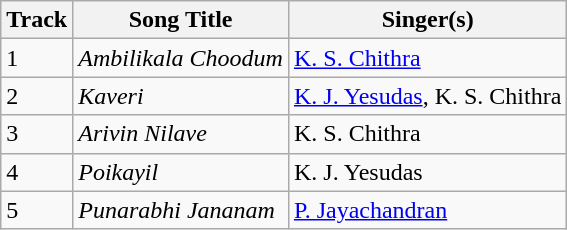<table class="wikitable">
<tr>
<th>Track</th>
<th>Song Title</th>
<th>Singer(s)</th>
</tr>
<tr>
<td>1</td>
<td><em>Ambilikala Choodum</em></td>
<td><a href='#'>K. S. Chithra</a></td>
</tr>
<tr>
<td>2</td>
<td><em>Kaveri</em></td>
<td><a href='#'>K. J. Yesudas</a>, K. S. Chithra</td>
</tr>
<tr>
<td>3</td>
<td><em>Arivin Nilave</em></td>
<td>K. S. Chithra</td>
</tr>
<tr>
<td>4</td>
<td><em>Poikayil </em></td>
<td>K. J. Yesudas</td>
</tr>
<tr>
<td>5</td>
<td><em>Punarabhi Jananam</em></td>
<td><a href='#'>P. Jayachandran</a></td>
</tr>
</table>
